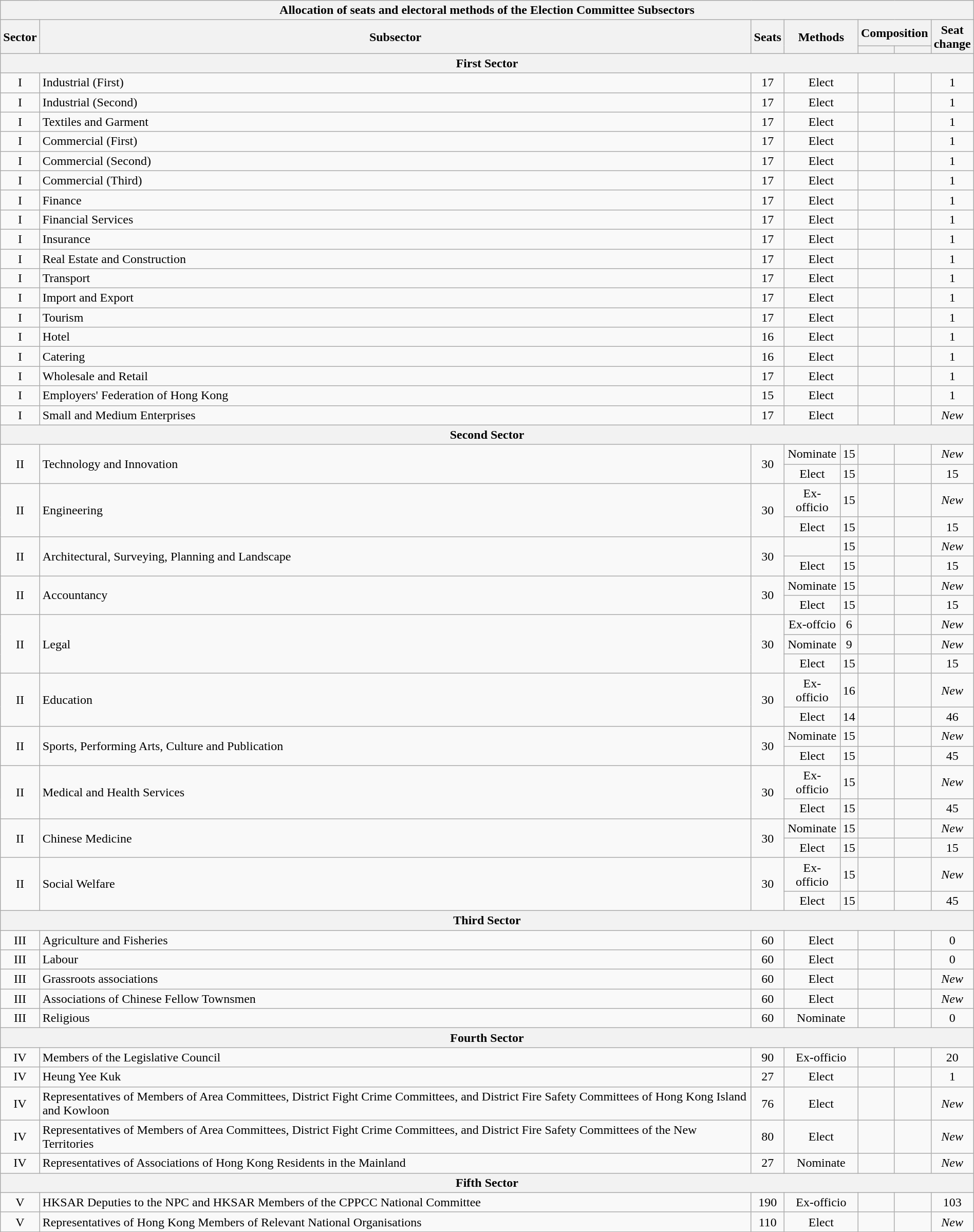<table role="presentation" class="wikitable mw-collapsible mw-collapsed" style="margin:1em auto; text-align:center">
<tr>
<th colspan=8>Allocation of seats and electoral methods of the Election Committee Subsectors</th>
</tr>
<tr>
<th rowspan=2>Sector</th>
<th rowspan=2>Subsector</th>
<th rowspan=2>Seats</th>
<th colspan=2 rowspan=2>Methods</th>
<th colspan=2>Composition</th>
<th rowspan=2>Seat<br>change</th>
</tr>
<tr>
<th></th>
<th></th>
</tr>
<tr>
<th colspan=8>First Sector</th>
</tr>
<tr>
<td>I</td>
<td align=left>Industrial (First)</td>
<td>17</td>
<td colspan=2>Elect</td>
<td></td>
<td></td>
<td>1</td>
</tr>
<tr>
<td>I</td>
<td align=left>Industrial (Second)</td>
<td>17</td>
<td colspan=2>Elect</td>
<td></td>
<td></td>
<td>1</td>
</tr>
<tr>
<td>I</td>
<td align=left>Textiles and Garment</td>
<td>17</td>
<td colspan=2>Elect</td>
<td></td>
<td></td>
<td>1</td>
</tr>
<tr>
<td>I</td>
<td align=left>Commercial (First)</td>
<td>17</td>
<td colspan=2>Elect</td>
<td></td>
<td></td>
<td>1</td>
</tr>
<tr>
<td>I</td>
<td align=left>Commercial (Second)</td>
<td>17</td>
<td colspan=2>Elect</td>
<td></td>
<td></td>
<td>1</td>
</tr>
<tr>
<td>I</td>
<td align=left>Commercial (Third)</td>
<td>17</td>
<td colspan=2>Elect</td>
<td></td>
<td></td>
<td>1</td>
</tr>
<tr>
<td>I</td>
<td align=left>Finance</td>
<td>17</td>
<td colspan=2>Elect</td>
<td></td>
<td></td>
<td>1</td>
</tr>
<tr>
<td>I</td>
<td align=left>Financial Services</td>
<td>17</td>
<td colspan=2>Elect</td>
<td></td>
<td></td>
<td>1</td>
</tr>
<tr>
<td>I</td>
<td align=left>Insurance</td>
<td>17</td>
<td colspan=2>Elect</td>
<td></td>
<td></td>
<td>1</td>
</tr>
<tr>
<td>I</td>
<td align=left>Real Estate and Construction</td>
<td>17</td>
<td colspan=2>Elect</td>
<td></td>
<td></td>
<td>1</td>
</tr>
<tr>
<td>I</td>
<td align=left>Transport</td>
<td>17</td>
<td colspan=2>Elect</td>
<td></td>
<td></td>
<td>1</td>
</tr>
<tr>
<td>I</td>
<td align=left>Import and Export</td>
<td>17</td>
<td colspan=2>Elect</td>
<td></td>
<td></td>
<td>1</td>
</tr>
<tr>
<td>I</td>
<td align=left>Tourism</td>
<td>17</td>
<td colspan=2>Elect</td>
<td></td>
<td></td>
<td>1</td>
</tr>
<tr>
<td>I</td>
<td align=left>Hotel</td>
<td>16</td>
<td colspan=2>Elect</td>
<td></td>
<td></td>
<td>1</td>
</tr>
<tr>
<td>I</td>
<td align=left>Catering</td>
<td>16</td>
<td colspan=2>Elect</td>
<td></td>
<td></td>
<td>1</td>
</tr>
<tr>
<td>I</td>
<td align=left>Wholesale and Retail</td>
<td>17</td>
<td colspan=2>Elect</td>
<td></td>
<td></td>
<td>1</td>
</tr>
<tr>
<td>I</td>
<td align=left>Employers' Federation of Hong Kong</td>
<td>15</td>
<td colspan=2>Elect</td>
<td></td>
<td></td>
<td>1</td>
</tr>
<tr>
<td>I</td>
<td align=left>Small and Medium Enterprises</td>
<td>17</td>
<td colspan=2>Elect</td>
<td></td>
<td></td>
<td><em>New</em></td>
</tr>
<tr>
<th colspan=8>Second Sector</th>
</tr>
<tr>
<td rowspan=2>II</td>
<td align=left rowspan=2>Technology and Innovation</td>
<td rowspan=2>30</td>
<td>Nominate</td>
<td>15</td>
<td></td>
<td></td>
<td><em>New</em></td>
</tr>
<tr>
<td>Elect</td>
<td>15</td>
<td></td>
<td></td>
<td>15</td>
</tr>
<tr>
<td rowspan=2>II</td>
<td align=left rowspan=2>Engineering</td>
<td rowspan=2>30</td>
<td>Ex-officio</td>
<td>15</td>
<td></td>
<td></td>
<td><em>New</em></td>
</tr>
<tr>
<td>Elect</td>
<td>15</td>
<td></td>
<td></td>
<td>15</td>
</tr>
<tr>
<td rowspan=2>II</td>
<td align=left rowspan=2>Architectural, Surveying, Planning and Landscape</td>
<td rowspan=2>30</td>
<td></td>
<td>15</td>
<td></td>
<td></td>
<td><em>New</em></td>
</tr>
<tr>
<td>Elect</td>
<td>15</td>
<td></td>
<td></td>
<td>15</td>
</tr>
<tr>
<td rowspan=2>II</td>
<td align=left rowspan=2>Accountancy</td>
<td rowspan=2>30</td>
<td>Nominate</td>
<td>15</td>
<td></td>
<td></td>
<td><em>New</em></td>
</tr>
<tr>
<td>Elect</td>
<td>15</td>
<td></td>
<td></td>
<td>15</td>
</tr>
<tr>
<td rowspan=3>II</td>
<td align=left rowspan=3>Legal</td>
<td rowspan=3>30</td>
<td>Ex-offcio</td>
<td>6</td>
<td></td>
<td></td>
<td><em>New</em></td>
</tr>
<tr>
<td>Nominate</td>
<td>9</td>
<td></td>
<td></td>
<td><em>New</em></td>
</tr>
<tr>
<td>Elect</td>
<td>15</td>
<td></td>
<td></td>
<td>15</td>
</tr>
<tr>
<td rowspan=2>II</td>
<td align=left rowspan=2>Education</td>
<td rowspan=2>30</td>
<td>Ex-officio</td>
<td>16</td>
<td></td>
<td></td>
<td><em>New</em></td>
</tr>
<tr>
<td>Elect</td>
<td>14</td>
<td></td>
<td></td>
<td>46</td>
</tr>
<tr>
<td rowspan=2>II</td>
<td align=left rowspan=2>Sports, Performing Arts, Culture and Publication</td>
<td rowspan=2>30</td>
<td>Nominate</td>
<td>15</td>
<td></td>
<td></td>
<td><em>New</em></td>
</tr>
<tr>
<td>Elect</td>
<td>15</td>
<td></td>
<td></td>
<td>45</td>
</tr>
<tr>
<td rowspan=2>II</td>
<td align=left rowspan=2>Medical and Health Services</td>
<td rowspan=2>30</td>
<td>Ex-officio</td>
<td>15</td>
<td></td>
<td></td>
<td><em>New</em></td>
</tr>
<tr>
<td>Elect</td>
<td>15</td>
<td></td>
<td></td>
<td>45</td>
</tr>
<tr>
<td rowspan=2>II</td>
<td align=left rowspan=2>Chinese Medicine</td>
<td rowspan=2>30</td>
<td>Nominate</td>
<td>15</td>
<td></td>
<td></td>
<td><em>New</em></td>
</tr>
<tr>
<td>Elect</td>
<td>15</td>
<td></td>
<td></td>
<td>15</td>
</tr>
<tr>
<td rowspan=2>II</td>
<td align=left rowspan=2>Social Welfare</td>
<td rowspan=2>30</td>
<td>Ex-officio</td>
<td>15</td>
<td></td>
<td></td>
<td><em>New</em></td>
</tr>
<tr>
<td>Elect</td>
<td>15</td>
<td></td>
<td></td>
<td>45</td>
</tr>
<tr>
<th colspan=8>Third Sector</th>
</tr>
<tr>
<td>III</td>
<td align=left>Agriculture and Fisheries</td>
<td>60</td>
<td colspan=2>Elect</td>
<td></td>
<td></td>
<td>0</td>
</tr>
<tr>
<td>III</td>
<td align=left>Labour</td>
<td>60</td>
<td colspan=2>Elect</td>
<td></td>
<td></td>
<td>0</td>
</tr>
<tr>
<td>III</td>
<td align=left>Grassroots associations</td>
<td>60</td>
<td colspan=2>Elect</td>
<td></td>
<td></td>
<td><em>New</em></td>
</tr>
<tr>
<td>III</td>
<td align=left>Associations of Chinese Fellow Townsmen</td>
<td>60</td>
<td colspan=2>Elect</td>
<td></td>
<td></td>
<td><em>New</em></td>
</tr>
<tr>
<td>III</td>
<td align=left>Religious</td>
<td>60</td>
<td colspan=2>Nominate</td>
<td></td>
<td></td>
<td>0</td>
</tr>
<tr>
<th colspan=8>Fourth Sector</th>
</tr>
<tr>
<td>IV</td>
<td align=left>Members of the Legislative Council</td>
<td>90</td>
<td colspan=2>Ex-officio</td>
<td></td>
<td></td>
<td>20</td>
</tr>
<tr>
<td>IV</td>
<td align=left>Heung Yee Kuk</td>
<td>27</td>
<td colspan=2>Elect</td>
<td></td>
<td></td>
<td>1</td>
</tr>
<tr>
<td>IV</td>
<td align=left>Representatives of Members of Area Committees, District Fight Crime Committees, and District Fire Safety Committees of Hong Kong Island and Kowloon</td>
<td>76</td>
<td colspan=2>Elect</td>
<td></td>
<td></td>
<td><em>New</em></td>
</tr>
<tr>
<td>IV</td>
<td align=left>Representatives of Members of Area Committees, District Fight Crime Committees, and District Fire Safety Committees of the New Territories</td>
<td>80</td>
<td colspan=2>Elect</td>
<td></td>
<td></td>
<td><em>New</em></td>
</tr>
<tr>
<td>IV</td>
<td align=left>Representatives of Associations of Hong Kong Residents in the Mainland</td>
<td>27</td>
<td colspan=2>Nominate</td>
<td></td>
<td></td>
<td><em>New</em></td>
</tr>
<tr>
<th colspan=8>Fifth Sector</th>
</tr>
<tr>
<td>V</td>
<td align=left>HKSAR Deputies to the NPC and HKSAR Members of the CPPCC National Committee</td>
<td>190</td>
<td colspan=2>Ex-officio</td>
<td></td>
<td></td>
<td>103</td>
</tr>
<tr>
<td>V</td>
<td align=left>Representatives of Hong Kong Members of Relevant National Organisations</td>
<td>110</td>
<td colspan=2>Elect</td>
<td></td>
<td></td>
<td><em>New</em></td>
</tr>
<tr>
</tr>
</table>
